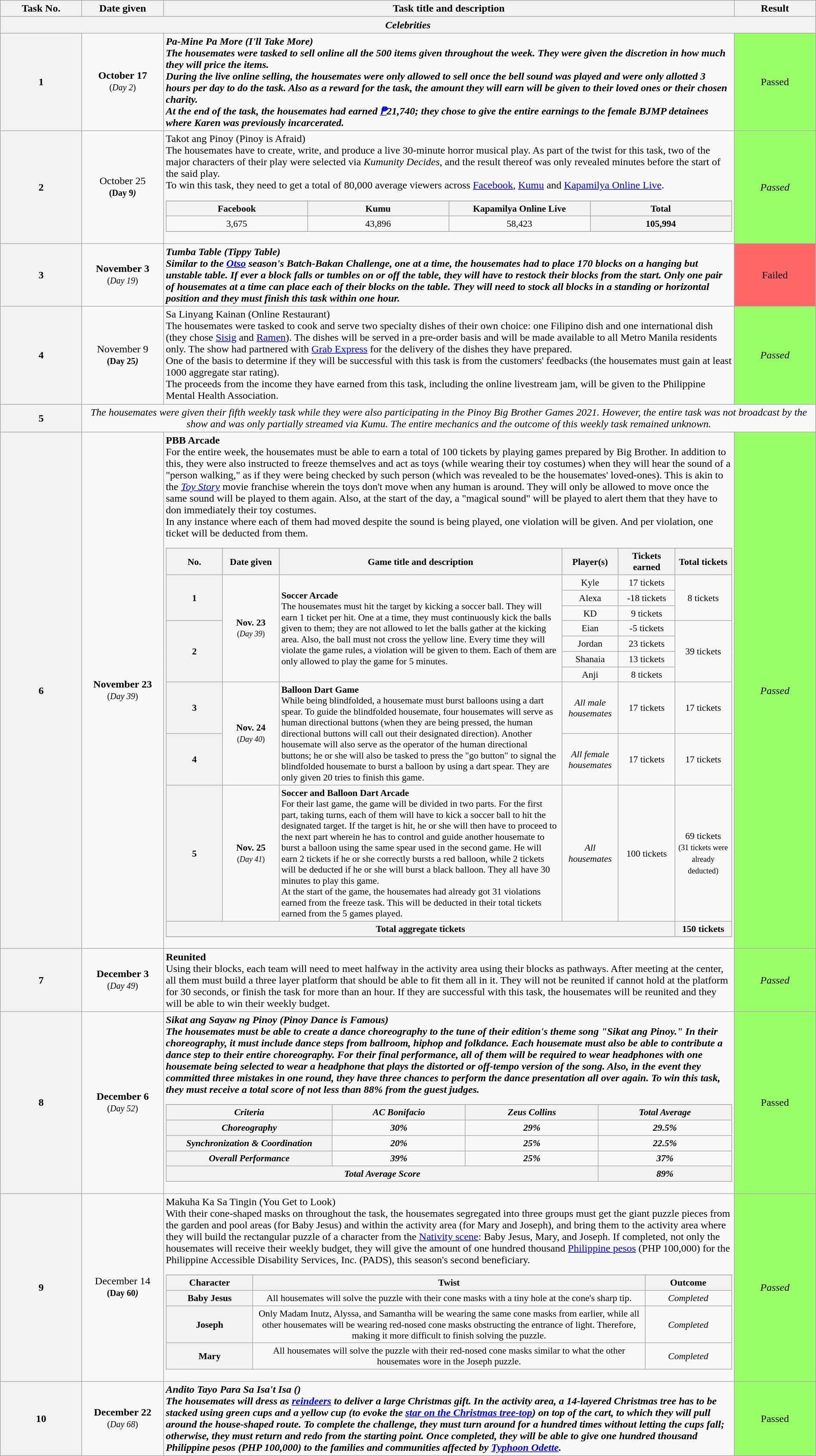<table class="wikitable" style="text-align:center; font-size:100%; line-height:18px;" width="100%">
<tr>
<th style="width: 10%;">Task No.</th>
<th style="width: 10%;">Date given</th>
<th style="width: 70%;">Task title and description</th>
<th style="width: 10%;">Result</th>
</tr>
<tr>
<th colspan="4"><em>Celebrities</em></th>
</tr>
<tr>
<th>1</th>
<td><strong>October 17</strong><br><small>(<em>Day 2</em>)</small></td>
<td align="left"><strong><em>Pa-Mine Pa More<em> (I'll Take More)<strong> <br>The housemates were tasked to sell online all the 500 items given throughout the week. They were given the discretion in how much they will price the items.<br>During the live online selling, the housemates were only allowed to sell once the bell sound was played and were only allotted 3 hours per day to do the task. Also as a reward for the task, the amount they will earn will be given to their loved ones or their chosen charity.<br>At the end of the task, the housemates had earned <a href='#'>₱</a>21,740; they chose to give the entire earnings to the female BJMP detainees where Karen was previously incarcerated.</td>
<td style="background:#99FF66;"></em>Passed<em></td>
</tr>
<tr>
<th>2</th>
<td></strong>October 25<strong> <br><small>(</em>Day 9<em>)</small></td>
<td align="left"></em></strong>Takot ang Pinoy</em> (Pinoy is Afraid)</strong><br>The housemates have to create, write, and produce a live 30-minute horror musical play. As part of the twist for this task, two of the major characters of their play were selected via <em>Kumunity Decides</em>, and the result thereof was only revealed minutes before the start of the said play.<br>To win this task, they need to get a total of 80,000 average viewers across <a href='#'>Facebook</a>, <a href='#'>Kumu</a> and <a href='#'>Kapamilya Online Live</a>.<table class="wikitable collapsible collapsed" style="text-align: center; font-size:90%; line-height:17px;" width="100%">
<tr>
</tr>
<tr>
<th width="25%">Facebook</th>
<th width="25%">Kumu</th>
<th width="25%">Kapamilya Online Live</th>
<th width="25%">Total</th>
</tr>
<tr>
<td>3,675</td>
<td>43,896</td>
<td>58,423</td>
<th>105,994</th>
</tr>
<tr>
</tr>
</table>
</td>
<td style="background:#99FF66;"><em>Passed</em></td>
</tr>
<tr>
<th>3</th>
<td><strong>November 3</strong><br><small>(<em>Day 19</em>)</small></td>
<td align="left"><strong><em>Tumba<em> Table (Tippy Table)<strong><br>Similar to the </em><a href='#'>Otso</a><em> season's </em>Batch-Bakan<em> Challenge, one at a time, the housemates had to place 170 blocks on a hanging but unstable table. If ever a block falls or tumbles on or off the table, they will have to restock their blocks from the start. Only one pair of housemates at a time can place each of their blocks on the table. They will need to stock all blocks in a standing or horizontal position and they must finish this task within one hour.</td>
<td style="background:#FF6666"></em>Failed<em></td>
</tr>
<tr>
<th>4</th>
<td></strong>November 9<strong><br><small>(</em>Day 25<em>)</small></td>
<td align="left"></em></strong>Sa Linyang Kainan</em> (Online Restaurant)</strong><br>The housemates were tasked to cook and serve two specialty dishes of their own choice: one Filipino dish and one international dish (they chose <a href='#'>Sisig</a> and <a href='#'>Ramen</a>). The dishes will be served in a pre-order basis and will be made available to all Metro Manila residents only. The show had partnered with <a href='#'>Grab Express</a> for the delivery of the dishes they have prepared.<br>One of the basis to determine if they will be successful with this task is from the customers' feedbacks (the housemates must gain at least 1000 aggregate star rating).<br>The proceeds from the income they have earned from this task, including the online livestream jam, will be given to the Philippine Mental Health Association.</td>
<td style="background:#99FF66"><em>Passed</em></td>
</tr>
<tr>
<th>5</th>
<td colspan="3"><em>The housemates were given their fifth weekly task while they were also participating in the Pinoy Big Brother Games 2021. However, the entire task was not broadcast by the show and was only partially streamed via Kumu. The entire mechanics and the outcome of this weekly task remained unknown.</em></td>
</tr>
<tr>
<th>6</th>
<td><strong>November 23</strong><br><small>(<em>Day 39</em>)</small></td>
<td align="left"><strong>PBB Arcade</strong><br>For the entire week, the housemates must be able to earn a total of 100 tickets by playing games prepared by Big Brother. In addition to this, they were also instructed to freeze themselves and act as toys (while wearing their toy costumes) when they will hear the sound of a "person walking," as if they were being checked by such person (which was revealed to be the housemates' loved-ones). This is akin to the <em><a href='#'>Toy Story</a></em> movie franchise wherein the toys don't move when any human is around. They will only be allowed to move once the same sound will be played to them again. Also, at the start of the day, a "magical sound" will be played to alert them that they have to don immediately their toy costumes.<br>In any instance where each of them had moved despite the sound is being played, one violation will be given. And per violation, one ticket will be deducted from them.<table class="wikitable collapsible collapsed" style="text-align: center; font-size:90%; line-height:17px;" width="100%">
<tr>
</tr>
<tr>
<th width="10%">No.</th>
<th width="10%">Date given</th>
<th width="50%">Game title and description</th>
<th width="10%">Player(s)</th>
<th width="10%">Tickets earned</th>
<th width="10%">Total tickets</th>
</tr>
<tr>
<th rowspan="3">1</th>
<td rowspan="7"><strong>Nov. 23</strong><br><small>(<em>Day 39</em>)</small></td>
<td rowspan="7" align="left"><strong>Soccer Arcade</strong><br>The housemates must hit the target by kicking a soccer ball. They will earn 1 ticket per hit. One at a time, they must continuously kick the balls given to them; they are not allowed to let the balls gather at the kicking area. Also, the ball must not cross the yellow line. Every time they will violate the game rules, a violation will be given to them. Each of them are only allowed to play the game for 5 minutes.</td>
<td>Kyle</td>
<td>17 tickets</td>
<td rowspan="3">8 tickets</td>
</tr>
<tr>
<td>Alexa</td>
<td>-18 tickets</td>
</tr>
<tr>
<td>KD</td>
<td>9 tickets</td>
</tr>
<tr>
<th rowspan="4">2</th>
<td>Eian</td>
<td>-5 tickets</td>
<td rowspan="4">39 tickets</td>
</tr>
<tr>
<td>Jordan</td>
<td>23 tickets</td>
</tr>
<tr>
<td>Shanaia</td>
<td>13 tickets</td>
</tr>
<tr>
<td>Anji</td>
<td>8 tickets</td>
</tr>
<tr>
<th>3</th>
<td rowspan="2"><strong>Nov. 24</strong><br><small>(<em>Day 40</em>)</small></td>
<td rowspan="2" align="left"><strong>Balloon Dart Game</strong><br>While being blindfolded, a housemate must burst balloons using a dart spear. To guide the blindfolded housemate, four housemates will serve as human directional buttons (when they are being pressed, the human directional buttons will call out their designated direction). Another housemate will also serve as the operator of the human directional buttons; he or she will also be tasked to press the "go button" to signal the blindfolded housemate to burst a balloon by using a dart spear. They are only given 20 tries to finish this game.</td>
<td><em>All male housemates</em></td>
<td>17 tickets</td>
<td>17 tickets</td>
</tr>
<tr>
<th>4</th>
<td><em>All female housemates</em></td>
<td>17 tickets</td>
<td>17 tickets</td>
</tr>
<tr>
<th>5</th>
<td><strong>Nov. 25</strong><br><small>(<em>Day 41</em>)</small></td>
<td align="left"><strong>Soccer and Balloon Dart Arcade</strong><br>For their last game, the game will be divided in two parts. For the first part, taking turns, each of them will have to kick a soccer ball to hit the designated target. If the target is hit, he or she will then have to proceed to the next part wherein he has to control and guide another housemate to burst a  balloon using the same spear used in the second game. He will earn 2 tickets if he or she correctly bursts a red balloon, while 2 tickets will be deducted if he or she will burst a black balloon. They all have 30 minutes to play this game.<br>At the start of the game, the housemates had already got 31 violations earned from the freeze task. This will be deducted in their total tickets earned from the 5 games played.</td>
<td><em>All housemates</em></td>
<td>100 tickets</td>
<td>69 tickets<br><small>(31 tickets were already deducted)</small></td>
</tr>
<tr>
<th colspan="5">Total aggregate tickets</th>
<th>150 tickets</th>
</tr>
<tr>
</tr>
</table>
</td>
<td style="background:#99FF66;"><em>Passed</em></td>
</tr>
<tr>
<th>7</th>
<td><strong>December 3</strong><br><small>(<em>Day 49</em>)</small></td>
<td align="left"><strong>Reunited</strong><br>Using their blocks, each team will need to meet halfway in the activity area using their blocks as pathways. After meeting at the center, all them must build a three layer platform that should be able to fit them all in it. They will not be reunited if cannot hold at the platform for 30 seconds, or finish the task for more than an hour. If they are successful with this task, the housemates will be reunited and they will be able to win their weekly budget.</td>
<td style="background:#99FF66;"><em>Passed</em></td>
</tr>
<tr>
<th>8</th>
<td><strong>December 6</strong><br><small>(<em>Day 52</em>)</small></td>
<td align="left"><strong><em>Sikat ang Sayaw ng Pinoy<em> (Pinoy Dance is Famous)<strong><br>The housemates must be able to create a dance choreography to the tune of their edition's theme song "Sikat ang Pinoy." In their choreography, it must include dance steps from ballroom, hiphop and folkdance. Each housemate must also be able to contribute a dance step to their entire choreography. For their final performance, all of them will be required to wear headphones with one housemate being selected to wear a headphone that plays the distorted or off-tempo version of the song. Also, in the event they committed three mistakes in one round, they have three chances to perform the dance presentation all over again. To win this task, they must receive a total score of not less than 88% from the guest judges.<br><table class="wikitable collapsible collapsed" style="text-align: center; font-size:90%; line-height:17px;" width="100%">
<tr>
</tr>
<tr>
<th width="25%">Criteria</th>
<th width="20%">AC Bonifacio</th>
<th width="20%">Zeus Collins</th>
<th width="20%">Total Average</th>
</tr>
<tr>
<th>Choreography</th>
<td>30%</td>
<td>29%</td>
<td>29.5%</td>
</tr>
<tr>
<th>Synchronization & Coordination</th>
<td>20%</td>
<td>25%</td>
<td>22.5%</td>
</tr>
<tr>
<th>Overall Performance</th>
<td>39%</td>
<td>25%</td>
<td>37%</td>
</tr>
<tr>
<th colspan="3">Total Average Score</th>
<th>89%</th>
</tr>
</table>
</td>
<td style="background:#99FF66;"></em>Passed<em></td>
</tr>
<tr>
<th>9</th>
<td></strong>December 14<strong><br><small>(</em>Day 60<em>)</small></td>
<td align="left"></em></strong>Makuha Ka Sa Tingin</em> (You Get to Look)</strong><br> With their cone-shaped masks on throughout the task, the housemates segregated into three groups must get the giant puzzle pieces from the garden and pool areas (for Baby Jesus) and within the activity area (for Mary and Joseph), and bring them to the activity area where they will build the rectangular puzzle of a character from the <a href='#'>Nativity scene</a>: Baby Jesus, Mary, and Joseph. If completed, not only the housemates will receive their weekly budget, they will give the amount of one hundred thousand <a href='#'>Philippine pesos</a> (PHP 100,000) for the Philippine Accessible Disability Services, Inc. (PADS), this season's second beneficiary.<br><table class="wikitable collapsible collapsed" style="text-align: center; font-size:90%; line-height:17px;" width="100%">
<tr>
</tr>
<tr>
<th width="3%">Character</th>
<th width="20%">Twist</th>
<th width="3%">Outcome</th>
</tr>
<tr>
<th>Baby Jesus</th>
<td>All housemates will solve the puzzle with their cone masks with a tiny hole at the cone's sharp tip.</td>
<td><em>Completed</em></td>
</tr>
<tr>
<th>Joseph</th>
<td>Only Madam Inutz, Alyssa, and Samantha will be wearing the same cone masks from earlier, while all other housemates will be wearing red-nosed cone masks obstructing the entrance of light. Therefore, making it more difficult to finish solving the puzzle.</td>
<td><em>Completed</em></td>
</tr>
<tr>
<th>Mary</th>
<td>All housemates will solve the puzzle with their red-nosed cone masks similar to what the other housemates wore in the Joseph puzzle.</td>
<td><em>Completed</em></td>
</tr>
</table>
</td>
<td style="background:#99FF66;"><em>Passed</em></td>
</tr>
<tr>
<th>10</th>
<td><strong>December 22</strong><br><small>(<em>Day 68</em>)</small></td>
<td align="left"><strong><em>Andito Tayo Para Sa Isa't Isa<em> ()<strong><br>The housemates will dress as <a href='#'>reindeers</a> to deliver a large Christmas gift. In the activity area, a 14-layered Christmas tree has to be stacked using green cups and a yellow cup (to evoke the <a href='#'>star on the Christmas tree-top</a>) on top of the cart, to which they will pull around the house-shaped route. To complete the challenge, they must turn around for a hundred times without letting the cups fall; otherwise, they must return and redo from the starting point. Once completed, they will be able to give one hundred thousand Philippine pesos (PHP 100,000) to the families and communities affected by <a href='#'>Typhoon Odette</a>.</td>
<td style="background:#99FF66;"></em>Passed<em></td>
</tr>
</table>
